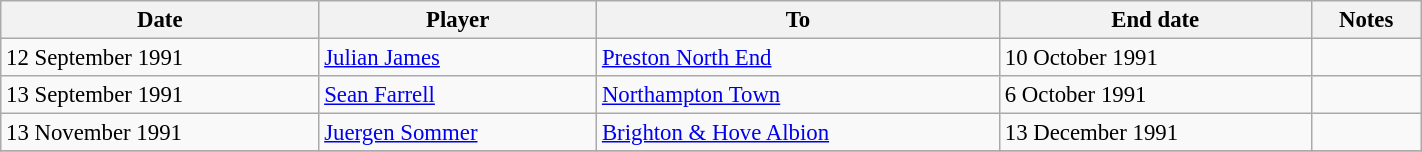<table class="wikitable" style="text-align:center; font-size:95%;width:75%; text-align:left">
<tr>
<th>Date</th>
<th>Player</th>
<th>To</th>
<th>End date</th>
<th>Notes</th>
</tr>
<tr --->
<td>12 September 1991</td>
<td> <a href='#'>Julian James</a></td>
<td><a href='#'>Preston North End</a></td>
<td>10 October 1991</td>
<td align="center"></td>
</tr>
<tr --->
<td>13 September 1991</td>
<td> <a href='#'>Sean Farrell</a></td>
<td><a href='#'>Northampton Town</a></td>
<td>6 October 1991</td>
<td align="center"></td>
</tr>
<tr --->
<td>13 November 1991</td>
<td> <a href='#'>Juergen Sommer</a></td>
<td><a href='#'>Brighton & Hove Albion</a></td>
<td>13 December 1991</td>
<td align="center"></td>
</tr>
<tr --->
</tr>
</table>
